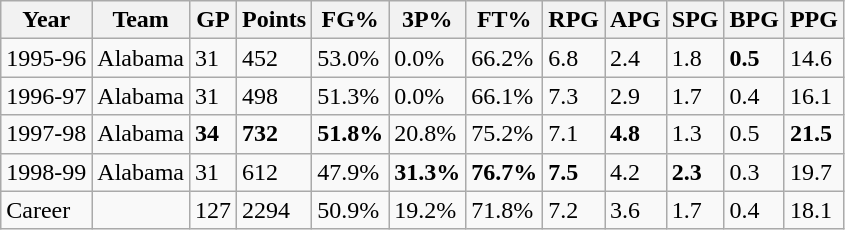<table class="wikitable">
<tr>
<th><strong>Year</strong></th>
<th><strong>Team</strong></th>
<th><strong>GP</strong></th>
<th><strong>Points</strong></th>
<th><strong>FG%</strong></th>
<th><strong>3P%</strong></th>
<th><strong>FT%</strong></th>
<th><strong>RPG</strong></th>
<th><strong>APG</strong></th>
<th><strong>SPG</strong></th>
<th><strong>BPG</strong></th>
<th><strong>PPG</strong></th>
</tr>
<tr>
<td>1995-96</td>
<td>Alabama</td>
<td>31</td>
<td>452</td>
<td>53.0%</td>
<td>0.0%</td>
<td>66.2%</td>
<td>6.8</td>
<td>2.4</td>
<td>1.8</td>
<td><strong>0.5</strong></td>
<td>14.6</td>
</tr>
<tr>
<td>1996-97</td>
<td>Alabama</td>
<td>31</td>
<td>498</td>
<td>51.3%</td>
<td>0.0%</td>
<td>66.1%</td>
<td>7.3</td>
<td>2.9</td>
<td>1.7</td>
<td>0.4</td>
<td>16.1</td>
</tr>
<tr>
<td>1997-98</td>
<td>Alabama</td>
<td><strong>34</strong></td>
<td><strong>732</strong></td>
<td><strong>51.8%</strong></td>
<td>20.8%</td>
<td>75.2%</td>
<td>7.1</td>
<td><strong>4.8</strong></td>
<td>1.3</td>
<td>0.5</td>
<td><strong>21.5</strong></td>
</tr>
<tr>
<td>1998-99</td>
<td>Alabama</td>
<td>31</td>
<td>612</td>
<td>47.9%</td>
<td><strong>31.3%</strong></td>
<td><strong>76.7%</strong></td>
<td><strong>7.5</strong></td>
<td>4.2</td>
<td><strong>2.3</strong></td>
<td>0.3</td>
<td>19.7</td>
</tr>
<tr>
<td>Career</td>
<td></td>
<td>127</td>
<td>2294</td>
<td>50.9%</td>
<td>19.2%</td>
<td>71.8%</td>
<td>7.2</td>
<td>3.6</td>
<td>1.7</td>
<td>0.4</td>
<td>18.1</td>
</tr>
</table>
